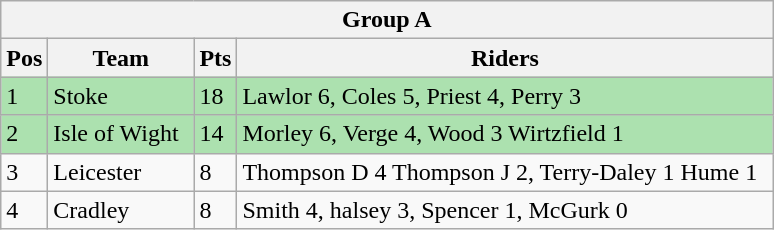<table class="wikitable">
<tr>
<th colspan="4">Group A</th>
</tr>
<tr>
<th width=20>Pos</th>
<th width=90>Team</th>
<th width=20>Pts</th>
<th width=350>Riders</th>
</tr>
<tr style="background:#ACE1AF;">
<td>1</td>
<td align=left>Stoke</td>
<td>18</td>
<td>Lawlor 6, Coles 5, Priest 4, Perry 3</td>
</tr>
<tr style="background:#ACE1AF;">
<td>2</td>
<td align=left>Isle of Wight</td>
<td>14</td>
<td>Morley 6, Verge 4, Wood 3 Wirtzfield 1</td>
</tr>
<tr>
<td>3</td>
<td align=left>Leicester</td>
<td>8</td>
<td>Thompson D 4 Thompson J 2, Terry-Daley 1 Hume 1</td>
</tr>
<tr>
<td>4</td>
<td align=left>Cradley</td>
<td>8</td>
<td>Smith 4, halsey 3, Spencer 1, McGurk 0</td>
</tr>
</table>
